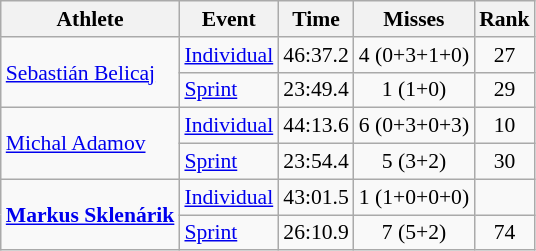<table class="wikitable" style="font-size:90%">
<tr>
<th>Athlete</th>
<th>Event</th>
<th>Time</th>
<th>Misses</th>
<th>Rank</th>
</tr>
<tr align=center>
<td align=left rowspan=2><a href='#'>Sebastián Belicaj</a></td>
<td align=left><a href='#'>Individual</a></td>
<td>46:37.2</td>
<td>4 (0+3+1+0)</td>
<td>27</td>
</tr>
<tr align=center>
<td align=left><a href='#'>Sprint</a></td>
<td>23:49.4</td>
<td>1 (1+0)</td>
<td>29</td>
</tr>
<tr align=center>
<td align=left rowspan=2><a href='#'>Michal Adamov</a></td>
<td align=left><a href='#'>Individual</a></td>
<td>44:13.6</td>
<td>6 (0+3+0+3)</td>
<td>10</td>
</tr>
<tr align=center>
<td align=left><a href='#'>Sprint</a></td>
<td>23:54.4</td>
<td>5 (3+2)</td>
<td>30</td>
</tr>
<tr align=center>
<td align=left rowspan=2><strong><a href='#'>Markus Sklenárik</a></strong></td>
<td align=left><a href='#'>Individual</a></td>
<td>43:01.5</td>
<td>1 (1+0+0+0)</td>
<td></td>
</tr>
<tr align=center>
<td align=left><a href='#'>Sprint</a></td>
<td>26:10.9</td>
<td>7 (5+2)</td>
<td>74</td>
</tr>
</table>
